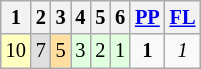<table class="wikitable" style="font-size: 85%;">
<tr>
<th>1</th>
<th>2</th>
<th>3</th>
<th>4</th>
<th>5</th>
<th>6</th>
<th><a href='#'>PP</a></th>
<th><a href='#'>FL</a></th>
</tr>
<tr align="center">
<td bgcolor="#FFFFBF">10</td>
<td bgcolor="#DFDFDF">7</td>
<td bgcolor="#FFDF9F">5</td>
<td bgcolor="#DFFFDF">3</td>
<td bgcolor="#DFFFDF">2</td>
<td bgcolor="#DFFFDF">1</td>
<td><strong>1</strong></td>
<td><em>1</em></td>
</tr>
</table>
